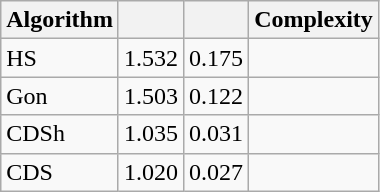<table class="wikitable">
<tr>
<th>Algorithm</th>
<th></th>
<th></th>
<th>Complexity</th>
</tr>
<tr>
<td>HS</td>
<td>1.532</td>
<td>0.175</td>
<td></td>
</tr>
<tr>
<td>Gon</td>
<td>1.503</td>
<td>0.122</td>
<td></td>
</tr>
<tr>
<td>CDSh</td>
<td>1.035</td>
<td>0.031</td>
<td></td>
</tr>
<tr>
<td>CDS</td>
<td>1.020</td>
<td>0.027</td>
<td></td>
</tr>
</table>
